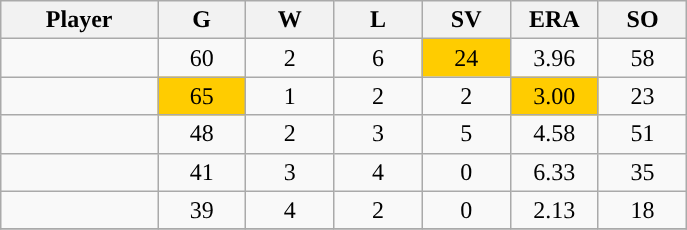<table class="wikitable sortable">
<tr>
<th bgcolor="#DDDDFF" width="16%">Player</th>
<th bgcolor="#DDDDFF" width="9%">G</th>
<th bgcolor="#DDDDFF" width="9%">W</th>
<th bgcolor="#DDDDFF" width="9%">L</th>
<th bgcolor="#DDDDFF" width="9%">SV</th>
<th bgcolor="#DDDDFF" width="9%">ERA</th>
<th bgcolor="#DDDDFF" width="9%">SO</th>
</tr>
<tr align="center">
<td></td>
<td>60</td>
<td>2</td>
<td>6</td>
<td style="background:#fc0;">24</td>
<td>3.96</td>
<td>58</td>
</tr>
<tr align=center>
<td></td>
<td style="background:#fc0;">65</td>
<td>1</td>
<td>2</td>
<td>2</td>
<td style="background:#fc0;">3.00</td>
<td>23</td>
</tr>
<tr align="center">
<td></td>
<td>48</td>
<td>2</td>
<td>3</td>
<td>5</td>
<td>4.58</td>
<td>51</td>
</tr>
<tr align="center">
<td></td>
<td>41</td>
<td>3</td>
<td>4</td>
<td>0</td>
<td>6.33</td>
<td>35</td>
</tr>
<tr align="center">
<td></td>
<td>39</td>
<td>4</td>
<td>2</td>
<td>0</td>
<td>2.13</td>
<td>18</td>
</tr>
<tr align="center">
</tr>
</table>
